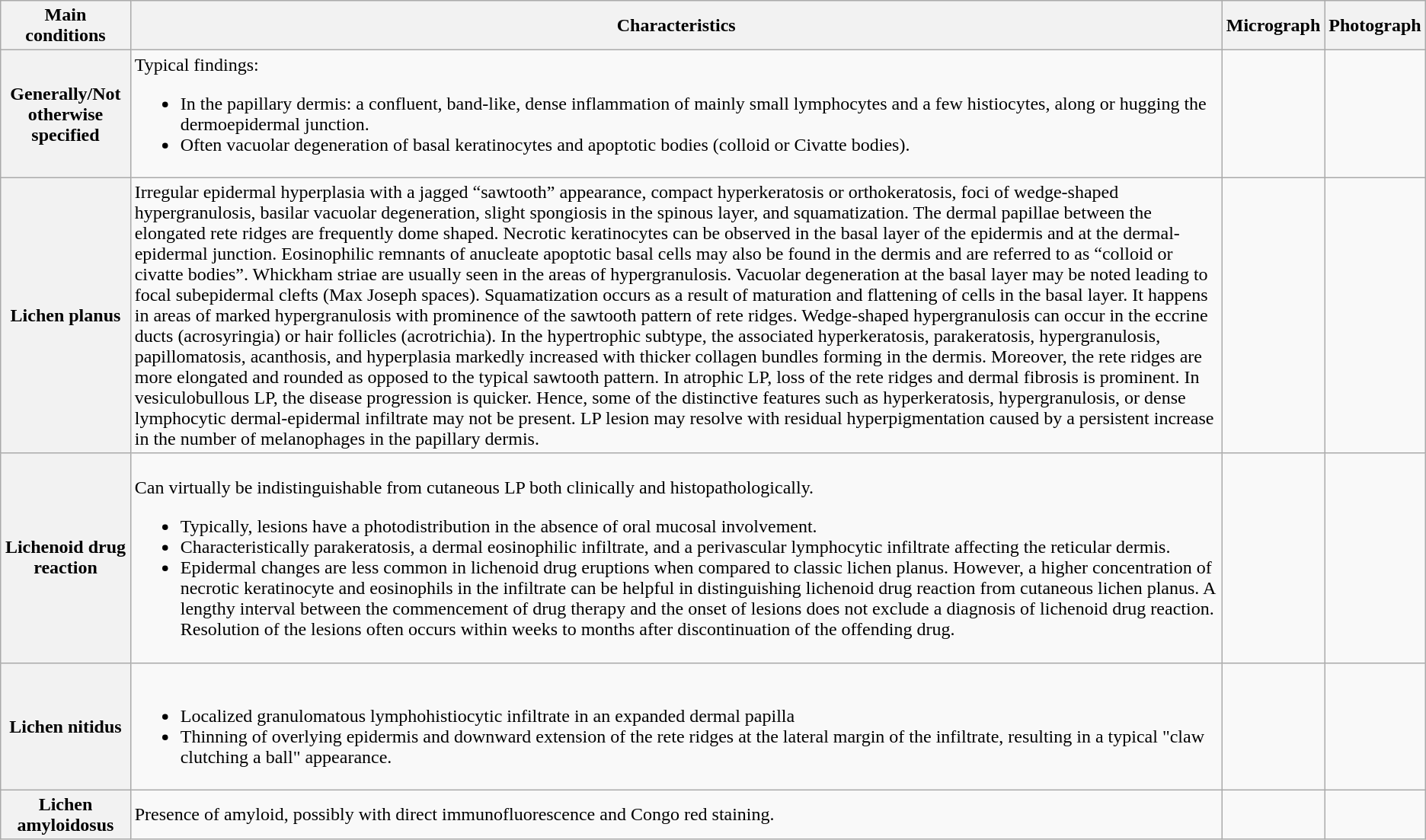<table class="wikitable">
<tr>
<th>Main conditions</th>
<th>Characteristics</th>
<th>Micrograph</th>
<th>Photograph</th>
</tr>
<tr>
<th>Generally/Not otherwise specified</th>
<td>Typical findings:<br><ul><li>In the papillary dermis: a confluent, band-like, dense inflammation of mainly small lymphocytes and a few histiocytes, along or hugging the dermoepidermal junction.</li><li>Often vacuolar degeneration of basal keratinocytes and apoptotic bodies (colloid or Civatte bodies).</li></ul></td>
<td></td>
<td></td>
</tr>
<tr>
<th>Lichen planus</th>
<td>Irregular epidermal hyperplasia with a jagged “sawtooth” appearance, compact hyperkeratosis or orthokeratosis, foci of wedge-shaped hypergranulosis, basilar vacuolar degeneration, slight spongiosis in the spinous layer, and squamatization. The dermal papillae between the elongated rete ridges are frequently dome shaped. Necrotic keratinocytes can be observed in the basal layer of the epidermis and at the dermal-epidermal junction. Eosinophilic remnants of anucleate apoptotic basal cells may also be found in the dermis and are referred to as “colloid or civatte bodies”. Whickham striae are usually seen in the areas of hypergranulosis. Vacuolar degeneration at the basal layer may be noted leading to focal subepidermal clefts (Max Joseph spaces). Squamatization occurs as a result of maturation and flattening of cells in the basal layer. It happens in areas of marked hypergranulosis with prominence of the sawtooth pattern of rete ridges. Wedge-shaped hypergranulosis can occur in the eccrine ducts (acrosyringia) or hair follicles (acrotrichia). In the hypertrophic subtype, the associated hyperkeratosis, parakeratosis, hypergranulosis, papillomatosis, acanthosis, and hyperplasia markedly increased with thicker collagen bundles forming in the dermis. Moreover, the rete ridges are more elongated and rounded as opposed to the typical sawtooth pattern. In atrophic LP, loss of the rete ridges and dermal fibrosis is prominent. In vesiculobullous LP, the disease progression is quicker. Hence, some of the distinctive features such as hyperkeratosis, hypergranulosis, or dense lymphocytic dermal-epidermal infiltrate may not be present. LP lesion may resolve with residual hyperpigmentation caused by a persistent increase in the number of melanophages in the papillary dermis.</td>
<td></td>
<td></td>
</tr>
<tr>
<th>Lichenoid drug reaction</th>
<td><br>Can virtually be indistinguishable from cutaneous LP both clinically and histopathologically.<ul><li>Typically, lesions have a photodistribution in the absence of oral mucosal involvement.</li><li>Characteristically parakeratosis, a dermal eosinophilic infiltrate, and a perivascular lymphocytic infiltrate affecting the reticular dermis.</li><li>Epidermal changes are less common in lichenoid drug eruptions when compared to classic lichen planus. However, a higher concentration of necrotic keratinocyte and eosinophils in the infiltrate can be helpful in distinguishing lichenoid drug reaction from cutaneous lichen planus. A lengthy interval between the commencement of drug therapy and the onset of lesions does not exclude a diagnosis of lichenoid drug reaction. Resolution of the lesions often occurs within weeks to months after discontinuation of the offending drug.</li></ul></td>
<td></td>
<td></td>
</tr>
<tr>
<th>Lichen nitidus</th>
<td><br><ul><li>Localized granulomatous lymphohistiocytic infiltrate in an expanded dermal papilla</li><li>Thinning of overlying epidermis and downward extension of the rete ridges at the lateral margin of the infiltrate, resulting in a typical "claw clutching a ball" appearance.</li></ul></td>
<td></td>
<td></td>
</tr>
<tr>
<th>Lichen amyloidosus</th>
<td>Presence of amyloid, possibly with direct immunofluorescence and Congo red staining.</td>
<td></td>
</tr>
</table>
